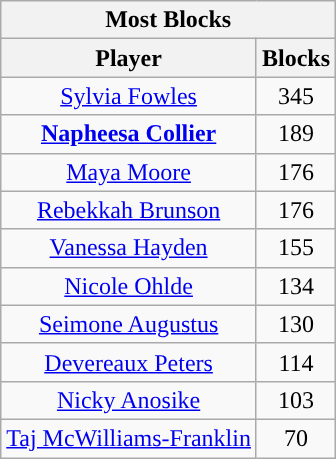<table class="wikitable sortable" style="text-align:center">
<tr>
<th colspan="5">Most Blocks</th>
</tr>
<tr>
<th>Player</th>
<th>Blocks</th>
</tr>
<tr>
<td><a href='#'>Sylvia Fowles</a></td>
<td>345</td>
</tr>
<tr>
<td><strong><a href='#'>Napheesa Collier</a></strong></td>
<td>189</td>
</tr>
<tr>
<td><a href='#'>Maya Moore</a></td>
<td>176</td>
</tr>
<tr>
<td><a href='#'>Rebekkah Brunson</a></td>
<td>176</td>
</tr>
<tr>
<td><a href='#'>Vanessa Hayden</a></td>
<td>155</td>
</tr>
<tr>
<td><a href='#'>Nicole Ohlde</a></td>
<td>134</td>
</tr>
<tr>
<td><a href='#'>Seimone Augustus</a></td>
<td>130</td>
</tr>
<tr>
<td><a href='#'>Devereaux Peters</a></td>
<td>114</td>
</tr>
<tr>
<td><a href='#'>Nicky Anosike</a></td>
<td>103</td>
</tr>
<tr>
<td><a href='#'>Taj McWilliams-Franklin</a></td>
<td>70</td>
</tr>
</table>
